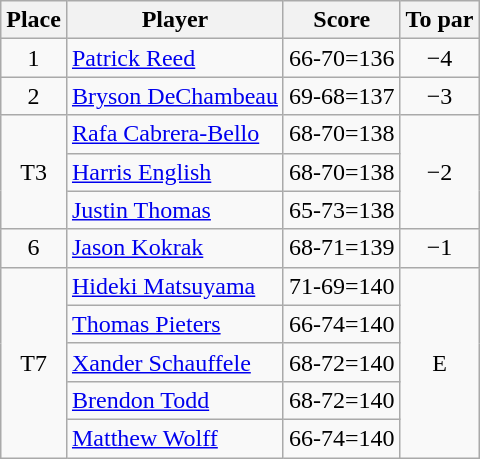<table class="wikitable">
<tr>
<th>Place</th>
<th>Player</th>
<th>Score</th>
<th>To par</th>
</tr>
<tr>
<td align=center>1</td>
<td> <a href='#'>Patrick Reed</a></td>
<td>66-70=136</td>
<td align=center>−4</td>
</tr>
<tr>
<td align=center>2</td>
<td> <a href='#'>Bryson DeChambeau</a></td>
<td>69-68=137</td>
<td align=center>−3</td>
</tr>
<tr>
<td rowspan=3 align=center>T3</td>
<td> <a href='#'>Rafa Cabrera-Bello</a></td>
<td>68-70=138</td>
<td rowspan=3 align=center>−2</td>
</tr>
<tr>
<td> <a href='#'>Harris English</a></td>
<td>68-70=138</td>
</tr>
<tr>
<td> <a href='#'>Justin Thomas</a></td>
<td>65-73=138</td>
</tr>
<tr>
<td align=center>6</td>
<td> <a href='#'>Jason Kokrak</a></td>
<td>68-71=139</td>
<td align=center>−1</td>
</tr>
<tr>
<td rowspan=5 align=center>T7</td>
<td> <a href='#'>Hideki Matsuyama</a></td>
<td>71-69=140</td>
<td rowspan=5 align=center>E</td>
</tr>
<tr>
<td> <a href='#'>Thomas Pieters</a></td>
<td>66-74=140</td>
</tr>
<tr>
<td> <a href='#'>Xander Schauffele</a></td>
<td>68-72=140</td>
</tr>
<tr>
<td> <a href='#'>Brendon Todd</a></td>
<td>68-72=140</td>
</tr>
<tr>
<td> <a href='#'>Matthew Wolff</a></td>
<td>66-74=140</td>
</tr>
</table>
